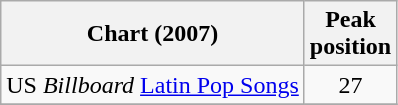<table class="wikitable">
<tr>
<th align="left">Chart (2007)</th>
<th align="left">Peak<br>position</th>
</tr>
<tr>
<td align="left">US <em>Billboard</em> <a href='#'>Latin Pop Songs</a></td>
<td style="text-align:center;">27</td>
</tr>
<tr>
</tr>
</table>
